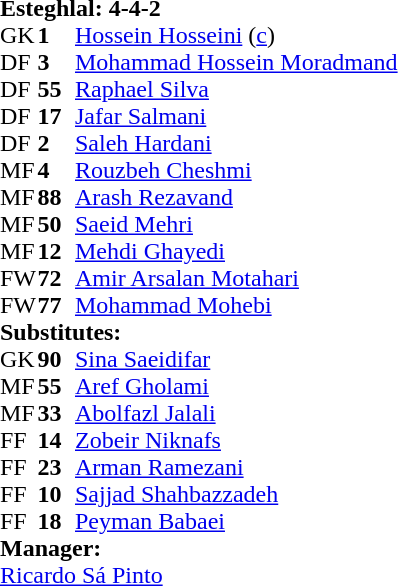<table style="font-size: 100%" cellspacing="0" cellpadding="0">
<tr>
<td colspan="4"><strong>Esteghlal: 4-4-2</strong></td>
</tr>
<tr>
<th width=25></th>
<th width=25></th>
</tr>
<tr>
<td>GK</td>
<td><strong>1</strong></td>
<td> <a href='#'>Hossein Hosseini</a> (<a href='#'>c</a>)</td>
</tr>
<tr>
<td>DF</td>
<td><strong>3</strong></td>
<td> <a href='#'>Mohammad Hossein Moradmand</a></td>
<td></td>
</tr>
<tr>
<td>DF</td>
<td><strong>55</strong></td>
<td> <a href='#'>Raphael Silva</a></td>
</tr>
<tr>
<td>DF</td>
<td><strong>17</strong></td>
<td> <a href='#'>Jafar Salmani</a></td>
<td></td>
<td></td>
</tr>
<tr>
<td>DF</td>
<td><strong>2</strong></td>
<td> <a href='#'>Saleh Hardani</a></td>
</tr>
<tr>
<td>MF</td>
<td><strong>4</strong></td>
<td> <a href='#'>Rouzbeh Cheshmi</a></td>
<td></td>
<td></td>
</tr>
<tr>
<td>MF</td>
<td><strong>88</strong></td>
<td> <a href='#'>Arash Rezavand</a></td>
<td></td>
<td></td>
</tr>
<tr>
<td>MF</td>
<td><strong>50</strong></td>
<td> <a href='#'>Saeid Mehri</a></td>
</tr>
<tr>
<td>MF</td>
<td><strong>12</strong></td>
<td> <a href='#'>Mehdi Ghayedi</a></td>
<td></td>
<td></td>
</tr>
<tr>
<td>FW</td>
<td><strong>72</strong></td>
<td> <a href='#'>Amir Arsalan Motahari</a></td>
<td></td>
<td></td>
</tr>
<tr>
<td>FW</td>
<td><strong>77</strong></td>
<td> <a href='#'>Mohammad Mohebi</a></td>
<td></td>
<td></td>
</tr>
<tr>
<td colspan=3><strong>Substitutes:</strong></td>
</tr>
<tr>
<td>GK</td>
<td><strong>90</strong></td>
<td> <a href='#'>Sina Saeidifar</a></td>
</tr>
<tr>
<td>MF</td>
<td><strong>55</strong></td>
<td> <a href='#'>Aref Gholami</a></td>
<td></td>
<td></td>
</tr>
<tr>
<td>MF</td>
<td><strong>33</strong></td>
<td> <a href='#'>Abolfazl Jalali</a></td>
<td></td>
<td></td>
</tr>
<tr>
<td>FF</td>
<td><strong>14</strong></td>
<td> <a href='#'>Zobeir Niknafs</a></td>
<td></td>
<td></td>
</tr>
<tr>
<td>FF</td>
<td><strong>23</strong></td>
<td> <a href='#'>Arman Ramezani</a></td>
<td></td>
<td></td>
</tr>
<tr>
<td>FF</td>
<td><strong>10</strong></td>
<td> <a href='#'>Sajjad Shahbazzadeh</a></td>
<td></td>
<td></td>
</tr>
<tr>
<td>FF</td>
<td><strong>18</strong></td>
<td> <a href='#'>Peyman Babaei</a></td>
<td></td>
<td></td>
</tr>
<tr>
<td colspan=3><strong>Manager:</strong></td>
</tr>
<tr>
<td colspan=4> <a href='#'>Ricardo Sá Pinto</a></td>
</tr>
<tr>
</tr>
</table>
